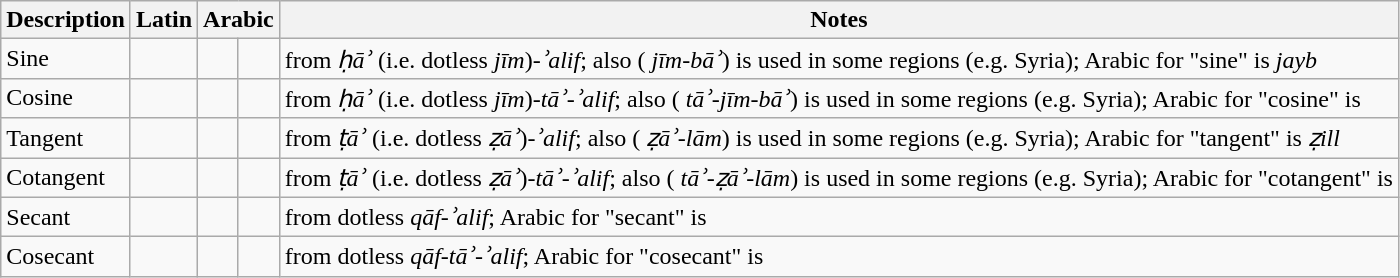<table class="wikitable">
<tr>
<th>Description</th>
<th>Latin</th>
<th colspan=2>Arabic</th>
<th>Notes</th>
</tr>
<tr>
<td>Sine</td>
<td></td>
<td></td>
<td></td>
<td>from  <em>ḥāʾ</em> (i.e. dotless  <em>jīm</em>)-<em>ʾalif</em>; also  ( <em>jīm</em>-<em>bāʾ</em>) is used in some regions (e.g. Syria); Arabic for "sine" is  <em>jayb</em></td>
</tr>
<tr>
<td>Cosine</td>
<td></td>
<td></td>
<td></td>
<td>from  <em>ḥāʾ</em> (i.e. dotless  <em>jīm</em>)-<em>tāʾ</em>-<em>ʾalif</em>; also  ( <em>tāʾ</em>-<em>jīm</em>-<em>bāʾ</em>) is used in some regions (e.g. Syria); Arabic for "cosine" is </td>
</tr>
<tr>
<td>Tangent</td>
<td></td>
<td></td>
<td></td>
<td>from  <em>ṭāʾ</em> (i.e. dotless  <em>ẓāʾ</em>)-<em>ʾalif</em>; also  ( <em>ẓāʾ</em>-<em>lām</em>) is used in some regions (e.g. Syria); Arabic for "tangent" is  <em>ẓill</em></td>
</tr>
<tr>
<td>Cotangent</td>
<td></td>
<td></td>
<td></td>
<td>from  <em>ṭāʾ</em> (i.e. dotless  <em>ẓāʾ</em>)-<em>tāʾ</em>-<em>ʾalif</em>; also  ( <em>tāʾ</em>-<em>ẓāʾ</em>-<em>lām</em>) is used in some regions (e.g. Syria); Arabic for "cotangent" is </td>
</tr>
<tr>
<td>Secant</td>
<td></td>
<td></td>
<td></td>
<td>from  dotless  <em>qāf</em>-<em>ʾalif</em>; Arabic for "secant" is </td>
</tr>
<tr>
<td>Cosecant</td>
<td></td>
<td></td>
<td></td>
<td>from  dotless  <em>qāf</em>-<em>tāʾ</em>-<em>ʾalif</em>; Arabic for "cosecant" is </td>
</tr>
</table>
